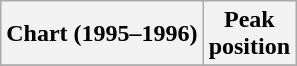<table class="wikitable plainrowheaders" style="text-align:center">
<tr>
<th scope="col">Chart (1995–1996)</th>
<th scope="col">Peak<br>position</th>
</tr>
<tr>
</tr>
</table>
